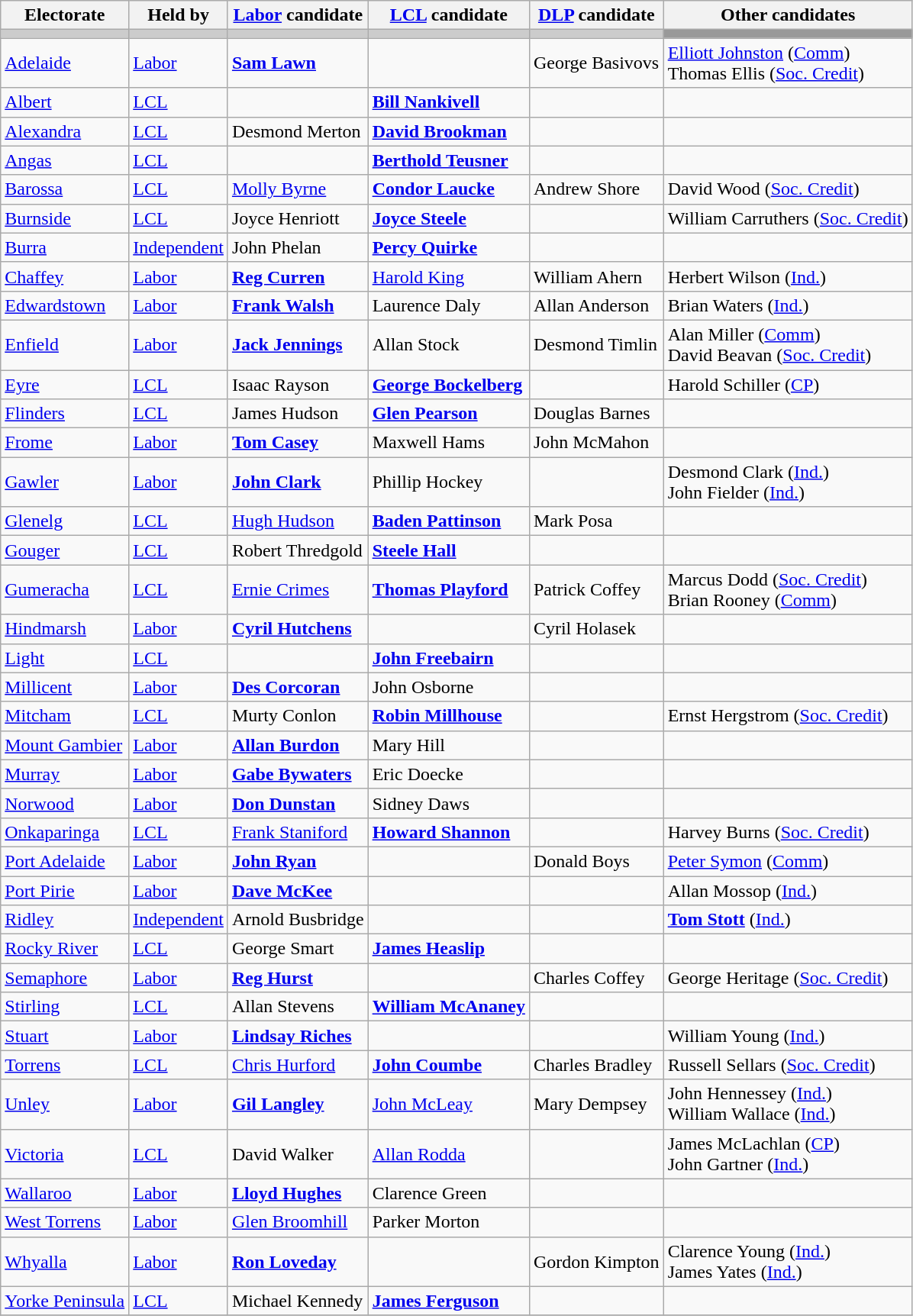<table class="wikitable">
<tr>
<th>Electorate</th>
<th>Held by</th>
<th><a href='#'>Labor</a> candidate</th>
<th><a href='#'>LCL</a> candidate</th>
<th><a href='#'>DLP</a> candidate</th>
<th>Other candidates</th>
</tr>
<tr bgcolor="#cccccc">
<td></td>
<td></td>
<td></td>
<td></td>
<td></td>
<td bgcolor="#999999"></td>
</tr>
<tr>
<td><a href='#'>Adelaide</a></td>
<td><a href='#'>Labor</a></td>
<td><strong><a href='#'>Sam Lawn</a></strong></td>
<td></td>
<td>George Basivovs</td>
<td><a href='#'>Elliott Johnston</a> (<a href='#'>Comm</a>) <br> Thomas Ellis (<a href='#'>Soc. Credit</a>)</td>
</tr>
<tr>
<td><a href='#'>Albert</a></td>
<td><a href='#'>LCL</a></td>
<td></td>
<td><strong><a href='#'>Bill Nankivell</a></strong></td>
<td></td>
<td></td>
</tr>
<tr>
<td><a href='#'>Alexandra</a></td>
<td><a href='#'>LCL</a></td>
<td>Desmond Merton</td>
<td><strong><a href='#'>David Brookman</a></strong></td>
<td></td>
<td></td>
</tr>
<tr>
<td><a href='#'>Angas</a></td>
<td><a href='#'>LCL</a></td>
<td></td>
<td><strong><a href='#'>Berthold Teusner</a></strong></td>
<td></td>
<td></td>
</tr>
<tr>
<td><a href='#'>Barossa</a></td>
<td><a href='#'>LCL</a></td>
<td><a href='#'>Molly Byrne</a></td>
<td><strong><a href='#'>Condor Laucke</a></strong></td>
<td>Andrew Shore</td>
<td>David Wood (<a href='#'>Soc. Credit</a>)</td>
</tr>
<tr>
<td><a href='#'>Burnside</a></td>
<td><a href='#'>LCL</a></td>
<td>Joyce Henriott</td>
<td><strong><a href='#'>Joyce Steele</a></strong></td>
<td></td>
<td>William Carruthers (<a href='#'>Soc. Credit</a>)</td>
</tr>
<tr>
<td><a href='#'>Burra</a></td>
<td><a href='#'>Independent</a></td>
<td>John Phelan</td>
<td><strong><a href='#'>Percy Quirke</a></strong></td>
<td></td>
<td></td>
</tr>
<tr>
<td><a href='#'>Chaffey</a></td>
<td><a href='#'>Labor</a></td>
<td><strong><a href='#'>Reg Curren</a></strong></td>
<td><a href='#'>Harold King</a></td>
<td>William Ahern</td>
<td>Herbert Wilson (<a href='#'>Ind.</a>)</td>
</tr>
<tr>
<td><a href='#'>Edwardstown</a></td>
<td><a href='#'>Labor</a></td>
<td><strong><a href='#'>Frank Walsh</a></strong></td>
<td>Laurence Daly</td>
<td>Allan Anderson</td>
<td>Brian Waters (<a href='#'>Ind.</a>)</td>
</tr>
<tr>
<td><a href='#'>Enfield</a></td>
<td><a href='#'>Labor</a></td>
<td><strong><a href='#'>Jack Jennings</a></strong></td>
<td>Allan Stock</td>
<td>Desmond Timlin</td>
<td>Alan Miller (<a href='#'>Comm</a>) <br> David Beavan (<a href='#'>Soc. Credit</a>)</td>
</tr>
<tr>
<td><a href='#'>Eyre</a></td>
<td><a href='#'>LCL</a></td>
<td>Isaac Rayson</td>
<td><strong><a href='#'>George Bockelberg</a></strong></td>
<td></td>
<td>Harold Schiller (<a href='#'>CP</a>)</td>
</tr>
<tr>
<td><a href='#'>Flinders</a></td>
<td><a href='#'>LCL</a></td>
<td>James Hudson</td>
<td><strong><a href='#'>Glen Pearson</a></strong></td>
<td>Douglas Barnes</td>
<td></td>
</tr>
<tr>
<td><a href='#'>Frome</a></td>
<td><a href='#'>Labor</a></td>
<td><strong><a href='#'>Tom Casey</a></strong></td>
<td>Maxwell Hams</td>
<td>John McMahon</td>
<td></td>
</tr>
<tr>
<td><a href='#'>Gawler</a></td>
<td><a href='#'>Labor</a></td>
<td><strong><a href='#'>John Clark</a></strong></td>
<td>Phillip Hockey</td>
<td></td>
<td>Desmond Clark (<a href='#'>Ind.</a>) <br> John Fielder (<a href='#'>Ind.</a>)</td>
</tr>
<tr>
<td><a href='#'>Glenelg</a></td>
<td><a href='#'>LCL</a></td>
<td><a href='#'>Hugh Hudson</a></td>
<td><strong><a href='#'>Baden Pattinson</a></strong></td>
<td>Mark Posa</td>
<td></td>
</tr>
<tr>
<td><a href='#'>Gouger</a></td>
<td><a href='#'>LCL</a></td>
<td>Robert Thredgold</td>
<td><strong><a href='#'>Steele Hall</a></strong></td>
<td></td>
<td></td>
</tr>
<tr>
<td><a href='#'>Gumeracha</a></td>
<td><a href='#'>LCL</a></td>
<td><a href='#'>Ernie Crimes</a></td>
<td><strong><a href='#'>Thomas Playford</a></strong></td>
<td>Patrick Coffey</td>
<td>Marcus Dodd (<a href='#'>Soc. Credit</a>) <br> Brian Rooney (<a href='#'>Comm</a>)</td>
</tr>
<tr>
<td><a href='#'>Hindmarsh</a></td>
<td><a href='#'>Labor</a></td>
<td><strong><a href='#'>Cyril Hutchens</a></strong></td>
<td></td>
<td>Cyril Holasek</td>
<td></td>
</tr>
<tr>
<td><a href='#'>Light</a></td>
<td><a href='#'>LCL</a></td>
<td></td>
<td><strong><a href='#'>John Freebairn</a></strong></td>
<td></td>
<td></td>
</tr>
<tr>
<td><a href='#'>Millicent</a></td>
<td><a href='#'>Labor</a></td>
<td><strong><a href='#'>Des Corcoran</a></strong></td>
<td>John Osborne</td>
<td></td>
<td></td>
</tr>
<tr>
<td><a href='#'>Mitcham</a></td>
<td><a href='#'>LCL</a></td>
<td>Murty Conlon</td>
<td><strong><a href='#'>Robin Millhouse</a></strong></td>
<td></td>
<td>Ernst Hergstrom (<a href='#'>Soc. Credit</a>)</td>
</tr>
<tr>
<td><a href='#'>Mount Gambier</a></td>
<td><a href='#'>Labor</a></td>
<td><strong><a href='#'>Allan Burdon</a></strong></td>
<td>Mary Hill</td>
<td></td>
<td></td>
</tr>
<tr>
<td><a href='#'>Murray</a></td>
<td><a href='#'>Labor</a></td>
<td><strong><a href='#'>Gabe Bywaters</a></strong></td>
<td>Eric Doecke</td>
<td></td>
<td></td>
</tr>
<tr>
<td><a href='#'>Norwood</a></td>
<td><a href='#'>Labor</a></td>
<td><strong><a href='#'>Don Dunstan</a></strong></td>
<td>Sidney Daws</td>
<td></td>
<td></td>
</tr>
<tr>
<td><a href='#'>Onkaparinga</a></td>
<td><a href='#'>LCL</a></td>
<td><a href='#'>Frank Staniford</a></td>
<td><strong><a href='#'>Howard Shannon</a></strong></td>
<td></td>
<td>Harvey Burns (<a href='#'>Soc. Credit</a>)</td>
</tr>
<tr>
<td><a href='#'>Port Adelaide</a></td>
<td><a href='#'>Labor</a></td>
<td><strong><a href='#'>John Ryan</a></strong></td>
<td></td>
<td>Donald Boys</td>
<td><a href='#'>Peter Symon</a> (<a href='#'>Comm</a>)</td>
</tr>
<tr>
<td><a href='#'>Port Pirie</a></td>
<td><a href='#'>Labor</a></td>
<td><strong><a href='#'>Dave McKee</a></strong></td>
<td></td>
<td></td>
<td>Allan Mossop (<a href='#'>Ind.</a>)</td>
</tr>
<tr>
<td><a href='#'>Ridley</a></td>
<td><a href='#'>Independent</a></td>
<td>Arnold Busbridge</td>
<td></td>
<td></td>
<td><strong><a href='#'>Tom Stott</a></strong> (<a href='#'>Ind.</a>)</td>
</tr>
<tr>
<td><a href='#'>Rocky River</a></td>
<td><a href='#'>LCL</a></td>
<td>George Smart</td>
<td><strong><a href='#'>James Heaslip</a></strong></td>
<td></td>
<td></td>
</tr>
<tr>
<td><a href='#'>Semaphore</a></td>
<td><a href='#'>Labor</a></td>
<td><strong><a href='#'>Reg Hurst</a></strong></td>
<td></td>
<td>Charles Coffey</td>
<td>George Heritage (<a href='#'>Soc. Credit</a>)</td>
</tr>
<tr>
<td><a href='#'>Stirling</a></td>
<td><a href='#'>LCL</a></td>
<td>Allan Stevens</td>
<td><strong><a href='#'>William McAnaney</a></strong></td>
<td></td>
<td></td>
</tr>
<tr>
<td><a href='#'>Stuart</a></td>
<td><a href='#'>Labor</a></td>
<td><strong><a href='#'>Lindsay Riches</a></strong></td>
<td></td>
<td></td>
<td>William Young (<a href='#'>Ind.</a>)</td>
</tr>
<tr>
<td><a href='#'>Torrens</a></td>
<td><a href='#'>LCL</a></td>
<td><a href='#'>Chris Hurford</a></td>
<td><strong><a href='#'>John Coumbe</a></strong></td>
<td>Charles Bradley</td>
<td>Russell Sellars (<a href='#'>Soc. Credit</a>)</td>
</tr>
<tr>
<td><a href='#'>Unley</a></td>
<td><a href='#'>Labor</a></td>
<td><strong><a href='#'>Gil Langley</a></strong></td>
<td><a href='#'>John McLeay</a></td>
<td>Mary Dempsey</td>
<td>John Hennessey (<a href='#'>Ind.</a>) <br> William Wallace (<a href='#'>Ind.</a>)</td>
</tr>
<tr>
<td><a href='#'>Victoria</a></td>
<td><a href='#'>LCL</a></td>
<td>David Walker</td>
<td><a href='#'>Allan Rodda</a></td>
<td></td>
<td>James McLachlan (<a href='#'>CP</a>) <br> John Gartner (<a href='#'>Ind.</a>)</td>
</tr>
<tr>
<td><a href='#'>Wallaroo</a></td>
<td><a href='#'>Labor</a></td>
<td><strong><a href='#'>Lloyd Hughes</a></strong></td>
<td>Clarence Green</td>
<td></td>
<td></td>
</tr>
<tr>
<td><a href='#'>West Torrens</a></td>
<td><a href='#'>Labor</a></td>
<td><a href='#'>Glen Broomhill</a></td>
<td>Parker Morton</td>
<td></td>
<td></td>
</tr>
<tr>
<td><a href='#'>Whyalla</a></td>
<td><a href='#'>Labor</a></td>
<td><strong><a href='#'>Ron Loveday</a></strong></td>
<td></td>
<td>Gordon Kimpton</td>
<td>Clarence Young (<a href='#'>Ind.</a>) <br> James Yates (<a href='#'>Ind.</a>)</td>
</tr>
<tr>
<td><a href='#'>Yorke Peninsula</a></td>
<td><a href='#'>LCL</a></td>
<td>Michael Kennedy</td>
<td><strong><a href='#'>James Ferguson</a></strong></td>
<td></td>
<td></td>
</tr>
<tr>
</tr>
</table>
